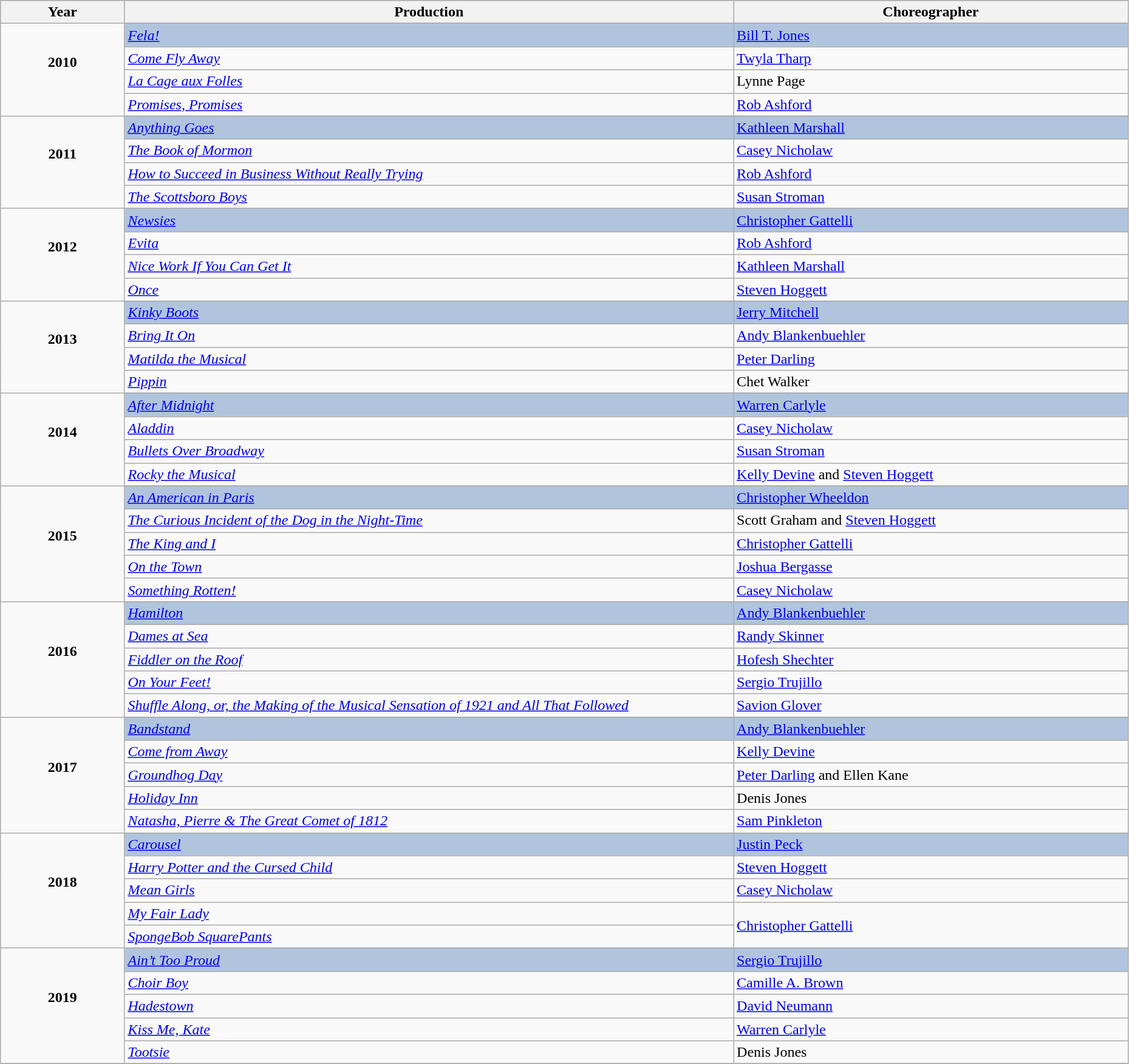<table class="wikitable" style="width:98%;">
<tr style="background:#bebebe;">
<th style="width:11%;">Year</th>
<th style="width:54%;">Production</th>
<th style="width:35%;">Choreographer</th>
</tr>
<tr>
<td rowspan="5" align="center"><strong>2010</strong><br><br></td>
</tr>
<tr style="background:#B0C4DE">
<td><em><a href='#'>Fela!</a></em></td>
<td><a href='#'>Bill T. Jones</a></td>
</tr>
<tr>
<td><em><a href='#'>Come Fly Away</a></em></td>
<td><a href='#'>Twyla Tharp</a></td>
</tr>
<tr>
<td><em><a href='#'>La Cage aux Folles</a></em></td>
<td>Lynne Page</td>
</tr>
<tr>
<td><em><a href='#'>Promises, Promises</a></em></td>
<td><a href='#'>Rob Ashford</a></td>
</tr>
<tr>
<td rowspan="5" align="center"><strong>2011</strong><br><br></td>
</tr>
<tr style="background:#B0C4DE">
<td><em><a href='#'>Anything Goes</a></em></td>
<td><a href='#'>Kathleen Marshall</a></td>
</tr>
<tr>
<td><em><a href='#'>The Book of Mormon</a></em></td>
<td><a href='#'>Casey Nicholaw</a></td>
</tr>
<tr>
<td><em><a href='#'>How to Succeed in Business Without Really Trying</a></em></td>
<td><a href='#'>Rob Ashford</a></td>
</tr>
<tr>
<td><em><a href='#'>The Scottsboro Boys</a></em></td>
<td><a href='#'>Susan Stroman</a></td>
</tr>
<tr>
<td rowspan="5" align="center"><strong>2012</strong><br><br></td>
</tr>
<tr style="background:#B0C4DE">
<td><em><a href='#'>Newsies</a></em></td>
<td><a href='#'>Christopher Gattelli</a></td>
</tr>
<tr>
<td><em><a href='#'>Evita</a></em></td>
<td><a href='#'>Rob Ashford</a></td>
</tr>
<tr>
<td><em><a href='#'>Nice Work If You Can Get It</a></em></td>
<td><a href='#'>Kathleen Marshall</a></td>
</tr>
<tr>
<td><em><a href='#'>Once</a></em></td>
<td><a href='#'>Steven Hoggett</a></td>
</tr>
<tr>
<td rowspan="5" align="center"><strong>2013</strong><br><br></td>
</tr>
<tr style="background:#B0C4DE">
<td><em><a href='#'>Kinky Boots</a></em></td>
<td><a href='#'>Jerry Mitchell</a></td>
</tr>
<tr>
<td><em><a href='#'>Bring It On</a></em></td>
<td><a href='#'>Andy Blankenbuehler</a></td>
</tr>
<tr>
<td><em><a href='#'>Matilda the Musical</a></em></td>
<td><a href='#'>Peter Darling</a></td>
</tr>
<tr>
<td><em><a href='#'>Pippin</a></em></td>
<td>Chet Walker</td>
</tr>
<tr>
<td rowspan="5" align="center"><strong>2014</strong><br><br></td>
</tr>
<tr style="background:#B0C4DE">
<td><em><a href='#'>After Midnight</a></em></td>
<td><a href='#'>Warren Carlyle</a></td>
</tr>
<tr>
<td><em><a href='#'>Aladdin</a></em></td>
<td><a href='#'>Casey Nicholaw</a></td>
</tr>
<tr>
<td><em><a href='#'>Bullets Over Broadway</a></em></td>
<td><a href='#'>Susan Stroman</a></td>
</tr>
<tr>
<td><em><a href='#'>Rocky the Musical</a></em></td>
<td><a href='#'>Kelly Devine</a> and <a href='#'>Steven Hoggett</a></td>
</tr>
<tr>
<td rowspan="6" align="center"><strong>2015</strong><br><br></td>
</tr>
<tr style="background:#B0C4DE">
<td><em><a href='#'>An American in Paris</a></em></td>
<td><a href='#'>Christopher Wheeldon</a></td>
</tr>
<tr>
<td><em><a href='#'>The Curious Incident of the Dog in the Night-Time</a></em></td>
<td>Scott Graham and <a href='#'>Steven Hoggett</a></td>
</tr>
<tr>
<td><em><a href='#'>The King and I</a></em></td>
<td><a href='#'>Christopher Gattelli</a></td>
</tr>
<tr>
<td><em><a href='#'>On the Town</a></em></td>
<td><a href='#'>Joshua Bergasse</a></td>
</tr>
<tr>
<td><em><a href='#'>Something Rotten!</a></em></td>
<td><a href='#'>Casey Nicholaw</a></td>
</tr>
<tr>
<td rowspan="6" align="center"><strong>2016</strong><br><br></td>
</tr>
<tr style="background:#B0C4DE">
<td><em><a href='#'>Hamilton</a></em></td>
<td><a href='#'>Andy Blankenbuehler</a></td>
</tr>
<tr>
<td><em><a href='#'>Dames at Sea</a></em></td>
<td><a href='#'>Randy Skinner</a></td>
</tr>
<tr>
<td><em><a href='#'>Fiddler on the Roof</a></em></td>
<td><a href='#'>Hofesh Shechter</a></td>
</tr>
<tr>
<td><em><a href='#'>On Your Feet!</a></em></td>
<td><a href='#'>Sergio Trujillo</a></td>
</tr>
<tr>
<td><em><a href='#'>Shuffle Along, or, the Making of the Musical Sensation of 1921 and All That Followed</a></em></td>
<td><a href='#'>Savion Glover</a></td>
</tr>
<tr>
<td rowspan="6" align="center"><strong>2017</strong><br><br></td>
</tr>
<tr style="background:#B0C4DE">
<td><a href='#'><em>Bandstand</em></a></td>
<td><a href='#'>Andy Blankenbuehler</a></td>
</tr>
<tr>
<td><em><a href='#'>Come from Away</a></em></td>
<td><a href='#'>Kelly Devine</a></td>
</tr>
<tr>
<td><a href='#'><em>Groundhog Day</em></a></td>
<td><a href='#'>Peter Darling</a> and Ellen Kane</td>
</tr>
<tr>
<td><a href='#'><em>Holiday Inn</em></a></td>
<td>Denis Jones</td>
</tr>
<tr>
<td><em><a href='#'>Natasha, Pierre & The Great Comet of 1812</a></em></td>
<td><a href='#'>Sam Pinkleton</a></td>
</tr>
<tr>
<td rowspan="6" align="center"><strong>2018</strong><br><br></td>
</tr>
<tr style="background:#B0C4DE">
<td><em><a href='#'>Carousel</a></em></td>
<td><a href='#'>Justin Peck</a></td>
</tr>
<tr>
<td><em><a href='#'>Harry Potter and the Cursed Child</a></em></td>
<td><a href='#'>Steven Hoggett</a></td>
</tr>
<tr>
<td><em><a href='#'>Mean Girls</a></em></td>
<td><a href='#'>Casey Nicholaw</a></td>
</tr>
<tr>
<td><em><a href='#'>My Fair Lady</a></em></td>
<td rowspan="2"><a href='#'>Christopher Gattelli</a></td>
</tr>
<tr>
<td><em><a href='#'>SpongeBob SquarePants</a></em></td>
</tr>
<tr>
<td rowspan="6" align="center"><strong>2019</strong><br><br></td>
</tr>
<tr style="background:#B0C4DE">
<td><a href='#'><em>Ain’t Too Proud</em></a></td>
<td><a href='#'>Sergio Trujillo</a></td>
</tr>
<tr>
<td><em><a href='#'>Choir Boy</a></em></td>
<td><a href='#'>Camille A. Brown</a></td>
</tr>
<tr>
<td><a href='#'><em>Hadestown</em></a></td>
<td><a href='#'>David Neumann</a></td>
</tr>
<tr>
<td><em><a href='#'>Kiss Me, Kate</a></em></td>
<td><a href='#'>Warren Carlyle</a></td>
</tr>
<tr>
<td><a href='#'><em>Tootsie</em></a></td>
<td>Denis Jones</td>
</tr>
<tr>
</tr>
</table>
